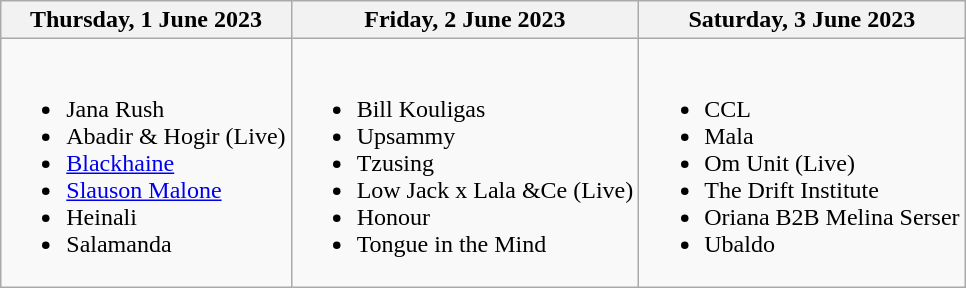<table class="wikitable">
<tr>
<th>Thursday, 1 June 2023</th>
<th>Friday, 2 June 2023</th>
<th>Saturday, 3 June 2023</th>
</tr>
<tr valign="top">
<td><br><ul><li>Jana Rush</li><li>Abadir & Hogir (Live)</li><li><a href='#'>Blackhaine</a></li><li><a href='#'>Slauson Malone</a></li><li>Heinali</li><li>Salamanda</li></ul></td>
<td><br><ul><li>Bill Kouligas</li><li>Upsammy</li><li>Tzusing</li><li>Low Jack x Lala &Ce (Live)</li><li>Honour</li><li>Tongue in the Mind</li></ul></td>
<td><br><ul><li>CCL</li><li>Mala</li><li>Om Unit (Live)</li><li>The Drift Institute</li><li>Oriana B2B Melina Serser</li><li>Ubaldo</li></ul></td>
</tr>
</table>
